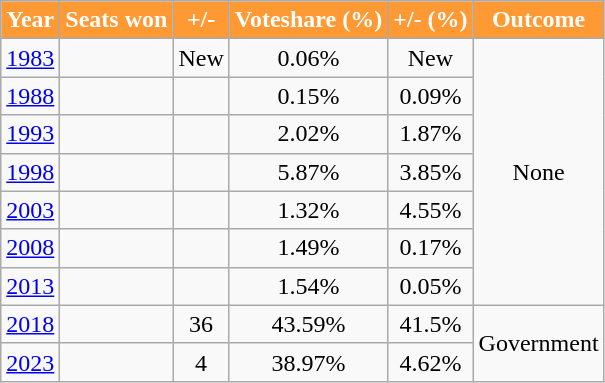<table class="wikitable sortable">
<tr>
<th style="background-color:#FF9933; color:white">Year</th>
<th style="background-color:#FF9933; color:white">Seats won</th>
<th style="background-color:#FF9933; color:white">+/-</th>
<th style="background-color:#FF9933; color:white">Voteshare (%)</th>
<th style="background-color:#FF9933; color:white">+/- (%)</th>
<th style="background-color:#FF9933; color:white">Outcome</th>
</tr>
<tr style="text-align:center;">
<td><a href='#'>1983</a></td>
<td></td>
<td>New</td>
<td>0.06%</td>
<td>New</td>
<td rowspan="7">None</td>
</tr>
<tr style="text-align:center;">
<td><a href='#'>1988</a></td>
<td></td>
<td></td>
<td>0.15%</td>
<td> 0.09%</td>
</tr>
<tr style="text-align:center;">
<td><a href='#'>1993</a></td>
<td></td>
<td></td>
<td>2.02%</td>
<td> 1.87%</td>
</tr>
<tr style="text-align:center;">
<td><a href='#'>1998</a></td>
<td></td>
<td></td>
<td>5.87%</td>
<td> 3.85%</td>
</tr>
<tr style="text-align:center;">
<td><a href='#'>2003</a></td>
<td></td>
<td></td>
<td>1.32%</td>
<td> 4.55%</td>
</tr>
<tr style="text-align:center;">
<td><a href='#'>2008</a></td>
<td></td>
<td></td>
<td>1.49%</td>
<td> 0.17%</td>
</tr>
<tr style="text-align:center;">
<td><a href='#'>2013</a></td>
<td></td>
<td></td>
<td>1.54%</td>
<td> 0.05%</td>
</tr>
<tr style="text-align:center;">
<td><a href='#'>2018</a></td>
<td></td>
<td> 36</td>
<td>43.59%</td>
<td> 41.5%</td>
<td rowspan="2">Government</td>
</tr>
<tr style="text-align:center;">
<td><a href='#'>2023</a></td>
<td></td>
<td> 4</td>
<td>38.97%</td>
<td> 4.62%</td>
</tr>
</table>
